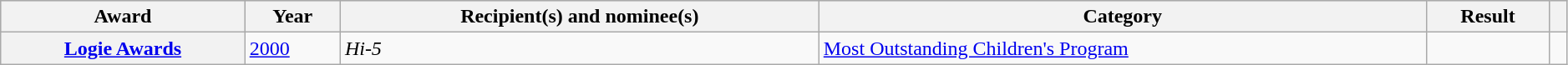<table class="wikitable plainrowheaders sortable" style="width:99%;">
<tr style="background:#ccc; text-align:center;">
<th scope="col">Award</th>
<th scope="col">Year</th>
<th scope="col">Recipient(s) and nominee(s)</th>
<th scope="col">Category</th>
<th scope="col">Result</th>
<th scope="col" class="unsortable"></th>
</tr>
<tr>
<th scope="row"><a href='#'>Logie Awards</a></th>
<td><a href='#'>2000</a></td>
<td data-sort-value="Hi-5"><em>Hi-5</em></td>
<td><a href='#'>Most Outstanding Children's Program</a></td>
<td></td>
<td style="text-align:center;"></td>
</tr>
</table>
